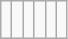<table class="wikitable">
<tr>
<td><br></td>
<td><br></td>
<td><br></td>
<td><br></td>
<td><br></td>
<td><br></td>
</tr>
</table>
